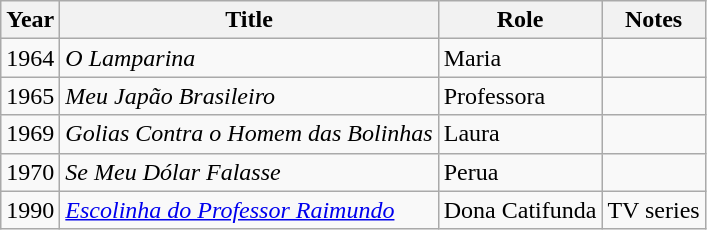<table class="wikitable">
<tr>
<th>Year</th>
<th>Title</th>
<th>Role</th>
<th>Notes</th>
</tr>
<tr>
<td>1964</td>
<td><em>O Lamparina</em></td>
<td>Maria</td>
<td></td>
</tr>
<tr>
<td>1965</td>
<td><em>Meu Japão Brasileiro</em></td>
<td>Professora</td>
<td></td>
</tr>
<tr>
<td>1969</td>
<td><em>Golias Contra o Homem das Bolinhas</em></td>
<td>Laura</td>
<td></td>
</tr>
<tr>
<td>1970</td>
<td><em>Se Meu Dólar Falasse</em></td>
<td>Perua</td>
<td></td>
</tr>
<tr>
<td>1990</td>
<td><em><a href='#'>Escolinha do Professor Raimundo</a></em></td>
<td>Dona Catifunda</td>
<td>TV series</td>
</tr>
</table>
